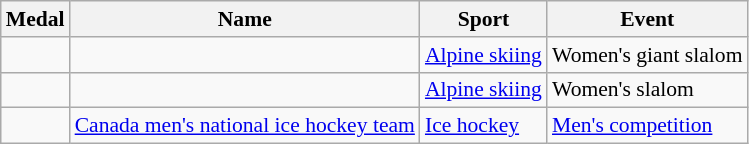<table class="wikitable sortable" style="font-size:90%">
<tr>
<th>Medal</th>
<th>Name</th>
<th>Sport</th>
<th>Event</th>
</tr>
<tr>
<td></td>
<td></td>
<td><a href='#'>Alpine skiing</a></td>
<td>Women's giant slalom</td>
</tr>
<tr>
<td></td>
<td></td>
<td><a href='#'>Alpine skiing</a></td>
<td>Women's slalom</td>
</tr>
<tr>
<td></td>
<td><a href='#'>Canada men's national ice hockey team</a><br></td>
<td><a href='#'>Ice hockey</a></td>
<td><a href='#'>Men's competition</a></td>
</tr>
</table>
